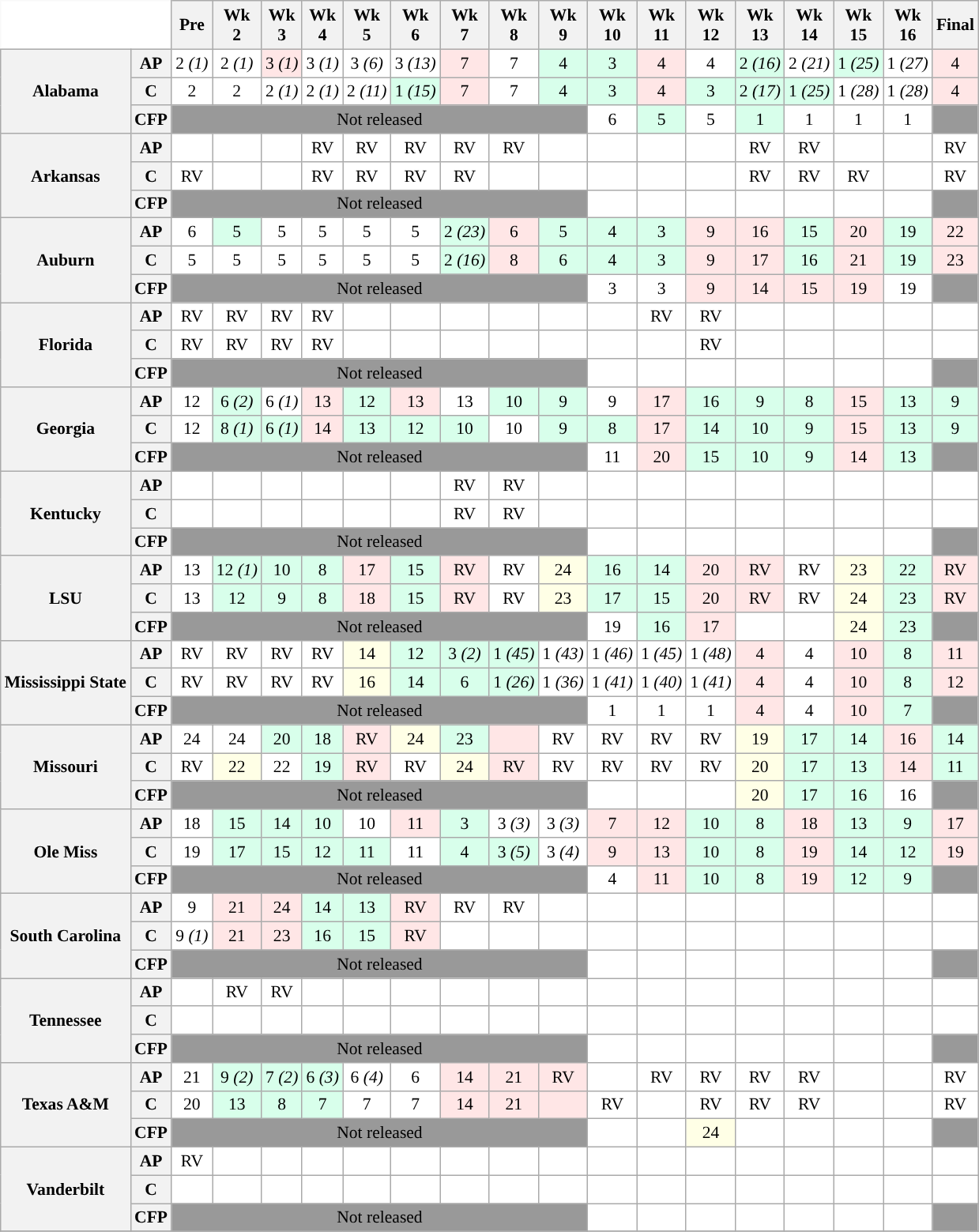<table class="wikitable" style="white-space:nowrap;font-size:90%;">
<tr>
<th colspan=2 style="background:white; border-top-style:hidden; border-left-style:hidden;"> </th>
<th>Pre</th>
<th>Wk<br>2</th>
<th>Wk<br>3</th>
<th>Wk<br>4</th>
<th>Wk<br>5</th>
<th>Wk<br>6</th>
<th>Wk<br>7</th>
<th>Wk<br>8</th>
<th>Wk<br>9</th>
<th>Wk<br>10</th>
<th>Wk<br>11</th>
<th>Wk<br>12</th>
<th>Wk<br>13</th>
<th>Wk<br>14</th>
<th>Wk<br>15</th>
<th>Wk<br> 16</th>
<th>Final</th>
</tr>
<tr style="text-align:center;">
<th rowspan=3>Alabama</th>
<th>AP</th>
<td style="background:#FFF;">2 <em>(1)</em></td>
<td style="background:#FFF;">2 <em>(1)</em></td>
<td style="background:#FFE6E6;">3 <em>(1)</em></td>
<td style="background:#FFF;">3 <em>(1)</em></td>
<td style="background:#FFF;">3 <em>(6)</em></td>
<td style="background:#FFF;">3 <em>(13)</em></td>
<td style="background:#FFE6E6;">7</td>
<td style="background:#FFF;">7</td>
<td style="background:#D8FFEB;">4</td>
<td style="background:#D8FFEB;">3</td>
<td style="background:#FFE6E6;">4</td>
<td style="background:#FFF;">4</td>
<td style="background:#D8FFEB;">2 <em>(16)</em></td>
<td style="background:#FFF;">2 <em>(21)</em></td>
<td style="background:#D8FFEB;">1 <em>(25)</em></td>
<td style="background:#FFF;">1 <em>(27)</em></td>
<td style="background:#FFE6E6;">4</td>
</tr>
<tr style="text-align:center;">
<th>C</th>
<td style="background:#FFF;">2</td>
<td style="background:#FFF;">2</td>
<td style="background:#FFF;">2 <em>(1)</em></td>
<td style="background:#FFF;">2 <em>(1)</em></td>
<td style="background:#FFF;">2 <em>(11)</em></td>
<td style="background:#D8FFEB;">1 <em>(15)</em></td>
<td style="background:#FFE6E6;">7</td>
<td style="background:#FFF;">7</td>
<td style="background:#D8FFEB;">4</td>
<td style="background:#D8FFEB;">3</td>
<td style="background:#FFE6E6;">4</td>
<td style="background:#D8FFEB;">3</td>
<td style="background:#D8FFEB;">2 <em>(17)</em></td>
<td style="background:#D8FFEB;">1 <em>(25)</em></td>
<td style="background:#FFF;">1 <em>(28)</em></td>
<td style="background:#FFF;">1 <em>(28)</em></td>
<td style="background:#FFE6E6;">4</td>
</tr>
<tr style="text-align:center;">
<th>CFP</th>
<td colspan="9" style="background:#999999;">Not released</td>
<td style="background:#FFF;">6</td>
<td style="background:#D8FFEB;">5</td>
<td style="background:#FFF;">5</td>
<td style="background:#D8FFEB;">1</td>
<td style="background:#FFF;">1</td>
<td style="background:#FFF;">1</td>
<td style="background:#FFF;">1</td>
<td style="background:#999999;"></td>
</tr>
<tr style="text-align:center;">
<th rowspan=3>Arkansas</th>
<th>AP</th>
<td style="background:#FFF;"></td>
<td style="background:#FFF;"></td>
<td style="background:#FFF;"></td>
<td style="background:#FFF;">RV</td>
<td style="background:#FFF;">RV</td>
<td style="background:#FFF;">RV</td>
<td style="background:#FFF;">RV</td>
<td style="background:#FFF;">RV</td>
<td style="background:#FFF;"></td>
<td style="background:#FFF;"></td>
<td style="background:#FFF;"></td>
<td style="background:#FFF;"></td>
<td style="background:#FFF;">RV</td>
<td style="background:#FFF;">RV</td>
<td style="background:#FFF;"></td>
<td style="background:#FFF;"></td>
<td style="background:#FFF;">RV</td>
</tr>
<tr style="text-align:center;">
<th>C</th>
<td style="background:#FFF;">RV</td>
<td style="background:#FFF;"></td>
<td style="background:#FFF;"></td>
<td style="background:#FFF;">RV</td>
<td style="background:#FFF;">RV</td>
<td style="background:#FFF;">RV</td>
<td style="background:#FFF;">RV</td>
<td style="background:#FFF;"></td>
<td style="background:#FFF;"></td>
<td style="background:#FFF;"></td>
<td style="background:#FFF;"></td>
<td style="background:#FFF;"></td>
<td style="background:#FFF;">RV</td>
<td style="background:#FFF;">RV</td>
<td style="background:#FFF;">RV</td>
<td style="background:#FFF;"></td>
<td style="background:#FFF;">RV</td>
</tr>
<tr style="text-align:center;">
<th>CFP</th>
<td colspan="9" style="background:#999999;">Not released</td>
<td style="background:#FFF;"></td>
<td style="background:#FFF;"></td>
<td style="background:#FFF;"></td>
<td style="background:#FFF;"></td>
<td style="background:#FFF;"></td>
<td style="background:#FFF;"></td>
<td style="background:#FFF;"></td>
<td style="background:#999999;"></td>
</tr>
<tr style="text-align:center;">
<th rowspan=3>Auburn</th>
<th>AP</th>
<td style="background:#FFF;">6</td>
<td style="background:#D8FFEB;">5</td>
<td style="background:#FFF;">5</td>
<td style="background:#FFF;">5</td>
<td style="background:#FFF;">5</td>
<td style="background:#FFF;">5</td>
<td style="background:#D8FFEB;">2 <em>(23)</em></td>
<td style="background:#FFE6E6;">6</td>
<td style="background:#D8FFEB;">5</td>
<td style="background:#D8FFEB;">4</td>
<td style="background:#D8FFEB;">3</td>
<td style="background:#FFE6E6;">9</td>
<td style="background:#FFE6E6;">16</td>
<td style="background:#D8FFEB;">15</td>
<td style="background:#FFE6E6;">20</td>
<td style="background:#D8FFEB;">19</td>
<td style="background:#FFE6E6;">22</td>
</tr>
<tr style="text-align:center;">
<th>C</th>
<td style="background:#FFF;">5</td>
<td style="background:#FFF;">5</td>
<td style="background:#FFF;">5</td>
<td style="background:#FFF;">5</td>
<td style="background:#FFF;">5</td>
<td style="background:#FFF;">5</td>
<td style="background:#D8FFEB;">2 <em>(16)</em></td>
<td style="background:#FFE6E6;">8</td>
<td style="background:#D8FFEB;">6</td>
<td style="background:#D8FFEB;">4</td>
<td style="background:#D8FFEB;">3</td>
<td style="background:#FFE6E6;">9</td>
<td style="background:#FFE6E6;">17</td>
<td style="background:#D8FFEB;">16</td>
<td style="background:#FFE6E6;">21</td>
<td style="background:#D8FFEB;">19</td>
<td style="background:#FFE6E6;">23</td>
</tr>
<tr style="text-align:center;">
<th>CFP</th>
<td colspan="9" style="background:#999999;">Not released</td>
<td style="background:#FFF;">3</td>
<td style="background:#FFF;">3</td>
<td style="background:#FFE6E6;">9</td>
<td style="background:#FFE6E6;">14</td>
<td style="background:#FFE6E6;">15</td>
<td style="background:#FFE6E6;">19</td>
<td style="background:#FFF;">19</td>
<td style="background:#999999;"></td>
</tr>
<tr style="text-align:center;">
<th rowspan=3>Florida</th>
<th>AP</th>
<td style="background:#FFF;">RV</td>
<td style="background:#FFF;">RV</td>
<td style="background:#FFF;">RV</td>
<td style="background:#FFF;">RV</td>
<td style="background:#FFF;"></td>
<td style="background:#FFF;"></td>
<td style="background:#FFF;"></td>
<td style="background:#FFF;"></td>
<td style="background:#FFF;"></td>
<td style="background:#FFF;"></td>
<td style="background:#FFF;">RV</td>
<td style="background:#FFF;">RV</td>
<td style="background:#FFF;"></td>
<td style="background:#FFF;"></td>
<td style="background:#FFF;"></td>
<td style="background:#FFF;"></td>
<td style="background:#FFF;"></td>
</tr>
<tr style="text-align:center;">
<th>C</th>
<td style="background:#FFF;">RV</td>
<td style="background:#FFF;">RV</td>
<td style="background:#FFF;">RV</td>
<td style="background:#FFF;">RV</td>
<td style="background:#FFF;"></td>
<td style="background:#FFF;"></td>
<td style="background:#FFF;"></td>
<td style="background:#FFF;"></td>
<td style="background:#FFF;"></td>
<td style="background:#FFF;"></td>
<td style="background:#FFF;"></td>
<td style="background:#FFF;">RV</td>
<td style="background:#FFF;"></td>
<td style="background:#FFF;"></td>
<td style="background:#FFF;"></td>
<td style="background:#FFF;"></td>
<td style="background:#FFF;"></td>
</tr>
<tr style="text-align:center;">
<th>CFP</th>
<td colspan="9" style="background:#999999;">Not released</td>
<td style="background:#FFF;"></td>
<td style="background:#FFF;"></td>
<td style="background:#FFF;"></td>
<td style="background:#FFF;"></td>
<td style="background:#FFF;"></td>
<td style="background:#FFF;"></td>
<td style="background:#FFF;"></td>
<td style="background:#999999;"></td>
</tr>
<tr style="text-align:center;">
<th rowspan=3>Georgia</th>
<th>AP</th>
<td style="background:#FFF;">12</td>
<td style="background:#D8FFEB;">6 <em>(2)</em></td>
<td style="background:#FFF;">6 <em>(1)</em></td>
<td style="background:#FFE6E6;">13</td>
<td style="background:#D8FFEB;">12</td>
<td style="background:#FFE6E6;">13</td>
<td style="background:#FFF;">13</td>
<td style="background:#D8FFEB;">10</td>
<td style="background:#D8FFEB;">9</td>
<td style="background:#FFF;">9</td>
<td style="background:#FFE6E6;">17</td>
<td style="background:#D8FFEB;">16</td>
<td style="background:#D8FFEB;">9</td>
<td style="background:#D8FFEB;">8</td>
<td style="background:#FFE6E6;">15</td>
<td style="background:#D8FFEB;">13</td>
<td style="background:#D8FFEB;">9</td>
</tr>
<tr style="text-align:center;">
<th>C</th>
<td style="background:#FFF;">12</td>
<td style="background:#D8FFEB;">8 <em>(1)</em></td>
<td style="background:#D8FFEB;">6 <em>(1)</em></td>
<td style="background:#FFE6E6;">14</td>
<td style="background:#D8FFEB;">13</td>
<td style="background:#D8FFEB;">12</td>
<td style="background:#D8FFEB;">10</td>
<td style="background:#FFF;">10</td>
<td style="background:#D8FFEB;">9</td>
<td style="background:#D8FFEB;">8</td>
<td style="background:#FFE6E6;">17</td>
<td style="background:#D8FFEB;">14</td>
<td style="background:#D8FFEB;">10</td>
<td style="background:#D8FFEB;">9</td>
<td style="background:#FFE6E6;">15</td>
<td style="background:#D8FFEB;">13</td>
<td style="background:#D8FFEB;">9</td>
</tr>
<tr style="text-align:center;">
<th>CFP</th>
<td colspan="9" style="background:#999999;">Not released</td>
<td style="background:#FFF;">11</td>
<td style="background:#FFE6E6;">20</td>
<td style="background:#D8FFEB;">15</td>
<td style="background:#D8FFEB;">10</td>
<td style="background:#D8FFEB;">9</td>
<td style="background:#FFE6E6;">14</td>
<td style="background:#D8FFEB;">13</td>
<td style="background:#999999;"></td>
</tr>
<tr style="text-align:center;">
<th rowspan=3>Kentucky</th>
<th>AP</th>
<td style="background:#FFF;"></td>
<td style="background:#FFF;"></td>
<td style="background:#FFF;"></td>
<td style="background:#FFF;"></td>
<td style="background:#FFF;"></td>
<td style="background:#FFF;"></td>
<td style="background:#FFF;">RV</td>
<td style="background:#FFF;">RV</td>
<td style="background:#FFF;"></td>
<td style="background:#FFF;"></td>
<td style="background:#FFF;"></td>
<td style="background:#FFF;"></td>
<td style="background:#FFF;"></td>
<td style="background:#FFF;"></td>
<td style="background:#FFF;"></td>
<td style="background:#FFF;"></td>
<td style="background:#FFF;"></td>
</tr>
<tr style="text-align:center;">
<th>C</th>
<td style="background:#FFF;"></td>
<td style="background:#FFF;"></td>
<td style="background:#FFF;"></td>
<td style="background:#FFF;"></td>
<td style="background:#FFF;"></td>
<td style="background:#FFF;"></td>
<td style="background:#FFF;">RV</td>
<td style="background:#FFF;">RV</td>
<td style="background:#FFF;"></td>
<td style="background:#FFF;"></td>
<td style="background:#FFF;"></td>
<td style="background:#FFF;"></td>
<td style="background:#FFF;"></td>
<td style="background:#FFF;"></td>
<td style="background:#FFF;"></td>
<td style="background:#FFF;"></td>
<td style="background:#FFF;"></td>
</tr>
<tr style="text-align:center;">
<th>CFP</th>
<td colspan="9" style="background:#999999;">Not released</td>
<td style="background:#FFF;"></td>
<td style="background:#FFF;"></td>
<td style="background:#FFF;"></td>
<td style="background:#FFF;"></td>
<td style="background:#FFF;"></td>
<td style="background:#FFF;"></td>
<td style="background:#FFF;"></td>
<td style="background:#999999;"></td>
</tr>
<tr style="text-align:center;">
<th rowspan=3>LSU</th>
<th>AP</th>
<td style="background:#FFF;">13</td>
<td style="background:#D8FFEB;">12 <em>(1)</em></td>
<td style="background:#D8FFEB;">10</td>
<td style="background:#D8FFEB;">8</td>
<td style="background:#FFE6E6;">17</td>
<td style="background:#D8FFEB;">15</td>
<td style="background:#FFE6E6;">RV</td>
<td style="background:#FFF;">RV</td>
<td style="background:#FFFFE6">24</td>
<td style="background:#D8FFEB;">16</td>
<td style="background:#D8FFEB;">14</td>
<td style="background:#FFE6E6;">20</td>
<td style="background:#FFE6E6;">RV</td>
<td style="background:#FFF;">RV</td>
<td style="background:#FFFFE6;">23</td>
<td style="background:#D8FFEB;">22</td>
<td style="background:#FFE6E6;">RV</td>
</tr>
<tr style="text-align:center;">
<th>C</th>
<td style="background:#FFF;">13</td>
<td style="background:#D8FFEB;">12</td>
<td style="background:#D8FFEB;">9</td>
<td style="background:#D8FFEB;">8</td>
<td style="background:#FFE6E6;">18</td>
<td style="background:#D8FFEB;">15</td>
<td style="background:#FFE6E6;">RV</td>
<td style="background:#FFF;">RV</td>
<td style="background:#FFFFE6">23</td>
<td style="background:#D8FFEB;">17</td>
<td style="background:#D8FFEB;">15</td>
<td style="background:#FFE6E6;">20</td>
<td style="background:#FFE6E6;">RV</td>
<td style="background:#FFF;">RV</td>
<td style="background:#FFFFE6;">24</td>
<td style="background:#D8FFEB;">23</td>
<td style="background:#FFE6E6;">RV</td>
</tr>
<tr style="text-align:center;">
<th>CFP</th>
<td colspan="9" style="background:#999999;">Not released</td>
<td style="background:#FFF;">19</td>
<td style="background:#D8FFEB;">16</td>
<td style="background:#FFE6E6;">17</td>
<td style="background:#FFF;"></td>
<td style="background:#FFF;"></td>
<td style="background:#FFFFE6;">24</td>
<td style="background:#D8FFEB;">23</td>
<td style="background:#999999;"></td>
</tr>
<tr style="text-align:center;">
<th rowspan=3>Mississippi State</th>
<th>AP</th>
<td style="background:#FFF;">RV</td>
<td style="background:#FFF;">RV</td>
<td style="background:#FFF;">RV</td>
<td style="background:#FFF;">RV</td>
<td style="background:#FFFFE6">14</td>
<td style="background:#D8FFEB;">12</td>
<td style="background:#D8FFEB;">3 <em>(2)</em></td>
<td style="background:#D8FFEB;">1 <em>(45)</em></td>
<td style="background:#FFF;">1 <em>(43)</em></td>
<td style="background:#FFF;">1 <em>(46)</em></td>
<td style="background:#FFF;">1 <em>(45)</em></td>
<td style="background:#FFF;">1 <em>(48)</em></td>
<td style="background:#FFE6E6;">4</td>
<td style="background:#FFF;">4</td>
<td style="background:#FFE6E6;">10</td>
<td style="background:#D8FFEB;">8</td>
<td style="background:#FFE6E6;">11</td>
</tr>
<tr style="text-align:center;">
<th>C</th>
<td style="background:#FFF;">RV</td>
<td style="background:#FFF;">RV</td>
<td style="background:#FFF;">RV</td>
<td style="background:#FFF;">RV</td>
<td style="background:#FFFFE6">16</td>
<td style="background:#D8FFEB;">14</td>
<td style="background:#D8FFEB;">6</td>
<td style="background:#D8FFEB;">1 <em>(26)</em></td>
<td style="background:#FFF;">1 <em>(36)</em></td>
<td style="background:#FFF;">1 <em>(41)</em></td>
<td style="background:#FFF;">1 <em>(40)</em></td>
<td style="background:#FFF;">1 <em>(41)</em></td>
<td style="background:#FFE6E6;">4</td>
<td style="background:#FFF;">4</td>
<td style="background:#FFE6E6;">10</td>
<td style="background:#D8FFEB;">8</td>
<td style="background:#FFE6E6;">12</td>
</tr>
<tr style="text-align:center;">
<th>CFP</th>
<td colspan="9" style="background:#999999;">Not released</td>
<td style="background:#FFF;">1</td>
<td style="background:#FFF;">1</td>
<td style="background:#FFF;">1</td>
<td style="background:#FFE6E6;">4</td>
<td style="background:#FFF;">4</td>
<td style="background:#FFE6E6;">10</td>
<td style="background:#D8FFEB;">7</td>
<td style="background:#999999;"></td>
</tr>
<tr style="text-align:center;">
<th rowspan=3>Missouri</th>
<th>AP</th>
<td style="background:#FFF;">24</td>
<td style="background:#FFF;">24</td>
<td style="background:#D8FFEB;">20</td>
<td style="background:#D8FFEB;">18</td>
<td style="background:#FFE6E6;">RV</td>
<td style="background:#FFFFE6">24</td>
<td style="background:#D8FFEB;">23</td>
<td style="background:#FFE6E6;"></td>
<td style="background:#FFF;">RV</td>
<td style="background:#FFF;">RV</td>
<td style="background:#FFF;">RV</td>
<td style="background:#FFF;">RV</td>
<td style="background:#FFFFE6">19</td>
<td style="background:#D8FFEB;">17</td>
<td style="background:#D8FFEB;">14</td>
<td style="background:#FFE6E6;">16</td>
<td style="background:#D8FFEB;">14</td>
</tr>
<tr style="text-align:center;">
<th>C</th>
<td style="background:#FFF;">RV</td>
<td style="background:#FFFFE6;">22</td>
<td style="background:#FFF;">22</td>
<td style="background:#D8FFEB;">19</td>
<td style="background:#FFE6E6;">RV</td>
<td style="background:#FFF;">RV</td>
<td style="background:#FFFFE6">24</td>
<td style="background:#FFE6E6;">RV</td>
<td style="background:#FFF;">RV</td>
<td style="background:#FFF;">RV</td>
<td style="background:#FFF;">RV</td>
<td style="background:#FFF;">RV</td>
<td style="background:#FFFFE6">20</td>
<td style="background:#D8FFEB;">17</td>
<td style="background:#D8FFEB;">13</td>
<td style="background:#FFE6E6;">14</td>
<td style="background:#D8FFEB;">11</td>
</tr>
<tr style="text-align:center;">
<th>CFP</th>
<td colspan="9" style="background:#999999;">Not released</td>
<td style="background:#FFF;"></td>
<td style="background:#FFF;"></td>
<td style="background:#FFF;"></td>
<td style="background:#FFFFE6;">20</td>
<td style="background:#D8FFEB;">17</td>
<td style="background:#D8FFEB;">16</td>
<td style="background:#FFF;">16</td>
<td style="background:#999999;"></td>
</tr>
<tr style="text-align:center;">
<th rowspan=3>Ole Miss</th>
<th>AP</th>
<td style="background:#FFF;">18</td>
<td style="background:#D8FFEB;">15</td>
<td style="background:#D8FFEB;">14</td>
<td style="background:#D8FFEB;">10</td>
<td style="background:#FFF;">10</td>
<td style="background:#FFE6E6;">11</td>
<td style="background:#D8FFEB;">3</td>
<td style="background:#FFF;">3 <em>(3)</em></td>
<td style="background:#FFF;">3 <em>(3)</em></td>
<td style="background:#FFE6E6;">7</td>
<td style="background:#FFE6E6;">12</td>
<td style="background:#D8FFEB;">10</td>
<td style="background:#D8FFEB;">8</td>
<td style="background:#FFE6E6;">18</td>
<td style="background:#D8FFEB;">13</td>
<td style="background:#D8FFEB;">9</td>
<td style="background:#FFE6E6;">17</td>
</tr>
<tr style="text-align:center;">
<th>C</th>
<td style="background:#FFF;">19</td>
<td style="background:#D8FFEB;">17</td>
<td style="background:#D8FFEB;">15</td>
<td style="background:#D8FFEB;">12</td>
<td style="background:#D8FFEB;">11</td>
<td style="background:#FFF;">11</td>
<td style="background:#D8FFEB;">4</td>
<td style="background:#D8FFEB;">3 <em>(5)</em></td>
<td style="background:#FFF;">3 <em>(4)</em></td>
<td style="background:#FFE6E6;">9</td>
<td style="background:#FFE6E6;">13</td>
<td style="background:#D8FFEB;">10</td>
<td style="background:#D8FFEB;">8</td>
<td style="background:#FFE6E6;">19</td>
<td style="background:#D8FFEB;">14</td>
<td style="background:#D8FFEB;">12</td>
<td style="background:#FFE6E6;">19</td>
</tr>
<tr style="text-align:center;">
<th>CFP</th>
<td colspan="9" style="background:#999999;">Not released</td>
<td style="background:#FFF;">4</td>
<td style="background:#FFE6E6;">11</td>
<td style="background:#D8FFEB;">10</td>
<td style="background:#D8FFEB;">8</td>
<td style="background:#FFE6E6;">19</td>
<td style="background:#D8FFEB;">12</td>
<td style="background:#D8FFEB;">9</td>
<td style="background:#999999;"></td>
</tr>
<tr style="text-align:center;">
<th rowspan=3>South Carolina</th>
<th>AP</th>
<td style="background:#FFF;">9</td>
<td style="background:#FFE6E6;">21</td>
<td style="background:#FFE6E6;">24</td>
<td style="background:#D8FFEB;">14</td>
<td style="background:#D8FFEB;">13</td>
<td style="background:#FFE6E6;">RV</td>
<td style="background:#FFF;">RV</td>
<td style="background:#FFF;">RV</td>
<td style="background:#FFF;"></td>
<td style="background:#FFF;"></td>
<td style="background:#FFF;"></td>
<td style="background:#FFF;"></td>
<td style="background:#FFF;"></td>
<td style="background:#FFF;"></td>
<td style="background:#FFF;"></td>
<td style="background:#FFF;"></td>
<td style="background:#FFF;"></td>
</tr>
<tr style="text-align:center;">
<th>C</th>
<td style="background:#FFF;">9 <em>(1)</em></td>
<td style="background:#FFE6E6;">21</td>
<td style="background:#FFE6E6;">23</td>
<td style="background:#D8FFEB;">16</td>
<td style="background:#D8FFEB;">15</td>
<td style="background:#FFE6E6;">RV</td>
<td style="background:#FFF;"></td>
<td style="background:#FFF;"></td>
<td style="background:#FFF;"></td>
<td style="background:#FFF;"></td>
<td style="background:#FFF;"></td>
<td style="background:#FFF;"></td>
<td style="background:#FFF;"></td>
<td style="background:#FFF;"></td>
<td style="background:#FFF;"></td>
<td style="background:#FFF;"></td>
<td style="background:#FFF;"></td>
</tr>
<tr style="text-align:center;">
<th>CFP</th>
<td colspan="9" style="background:#999999;">Not released</td>
<td style="background:#FFF;"></td>
<td style="background:#FFF;"></td>
<td style="background:#FFF;"></td>
<td style="background:#FFF;"></td>
<td style="background:#FFF;"></td>
<td style="background:#FFF;"></td>
<td style="background:#FFF;"></td>
<td style="background:#999999;"></td>
</tr>
<tr style="text-align:center;">
<th rowspan=3>Tennessee</th>
<th>AP</th>
<td style="background:#FFF;"></td>
<td style="background:#FFF;">RV</td>
<td style="background:#FFF;">RV</td>
<td style="background:#FFF;"></td>
<td style="background:#FFF;"></td>
<td style="background:#FFF;"></td>
<td style="background:#FFF;"></td>
<td style="background:#FFF;"></td>
<td style="background:#FFF;"></td>
<td style="background:#FFF;"></td>
<td style="background:#FFF;"></td>
<td style="background:#FFF;"></td>
<td style="background:#FFF;"></td>
<td style="background:#FFF;"></td>
<td style="background:#FFF;"></td>
<td style="background:#FFF;"></td>
<td style="background:#FFF;"></td>
</tr>
<tr style="text-align:center;">
<th>C</th>
<td style="background:#FFF;"></td>
<td style="background:#FFF;"></td>
<td style="background:#FFF;"></td>
<td style="background:#FFF;"></td>
<td style="background:#FFF;"></td>
<td style="background:#FFF;"></td>
<td style="background:#FFF;"></td>
<td style="background:#FFF;"></td>
<td style="background:#FFF;"></td>
<td style="background:#FFF;"></td>
<td style="background:#FFF;"></td>
<td style="background:#FFF;"></td>
<td style="background:#FFF;"></td>
<td style="background:#FFF;"></td>
<td style="background:#FFF;"></td>
<td style="background:#FFF;"></td>
<td style="background:#FFF;"></td>
</tr>
<tr style="text-align:center;">
<th>CFP</th>
<td colspan="9" style="background:#999999;">Not released</td>
<td style="background:#FFF;"></td>
<td style="background:#FFF;"></td>
<td style="background:#FFF;"></td>
<td style="background:#FFF;"></td>
<td style="background:#FFF;"></td>
<td style="background:#FFF;"></td>
<td style="background:#FFF;"></td>
<td style="background:#999999;"></td>
</tr>
<tr style="text-align:center;">
<th rowspan=3>Texas A&M</th>
<th>AP</th>
<td style="background:#FFF;">21</td>
<td style="background:#D8FFEB;">9 <em>(2)</em></td>
<td style="background:#D8FFEB;">7 <em>(2)</em></td>
<td style="background:#D8FFEB;">6 <em>(3)</em></td>
<td style="background:#FFF;">6 <em>(4)</em></td>
<td style="background:#FFF;">6</td>
<td style="background:#FFE6E6;">14</td>
<td style="background:#FFE6E6;">21</td>
<td style="background:#FFE6E6;">RV</td>
<td style="background:#FFF;"></td>
<td style="background:#FFF;">RV</td>
<td style="background:#FFF;">RV</td>
<td style="background:#FFF;">RV</td>
<td style="background:#FFF;">RV</td>
<td style="background:#FFF;"></td>
<td style="background:#FFF;"></td>
<td style="background:#FFF;">RV</td>
</tr>
<tr style="text-align:center;">
<th>C</th>
<td style="background:#FFF;">20</td>
<td style="background:#D8FFEB;">13</td>
<td style="background:#D8FFEB;">8</td>
<td style="background:#D8FFEB;">7</td>
<td style="background:#FFF;">7</td>
<td style="background:#FFF;">7</td>
<td style="background:#FFE6E6;">14</td>
<td style="background:#FFE6E6;">21</td>
<td style="background:#FFE6E6;"></td>
<td style="background:#FFF;">RV</td>
<td style="background:#FFF;"></td>
<td style="background:#FFF;">RV</td>
<td style="background:#FFF;">RV</td>
<td style="background:#FFF;">RV</td>
<td style="background:#FFF;"></td>
<td style="background:#FFF;"></td>
<td style="background:#FFF;">RV</td>
</tr>
<tr style="text-align:center;">
<th>CFP</th>
<td colspan="9" style="background:#999999;">Not released</td>
<td style="background:#FFF;"></td>
<td style="background:#FFF;"></td>
<td style="background:#FFFFE6">24</td>
<td style="background:#FFF;"></td>
<td style="background:#FFF;"></td>
<td style="background:#FFF;"></td>
<td style="background:#FFF;"></td>
<td style="background:#999999;"></td>
</tr>
<tr style="text-align:center;">
<th rowspan=3>Vanderbilt</th>
<th>AP</th>
<td style="background:#FFF;">RV</td>
<td style="background:#FFF;"></td>
<td style="background:#FFF;"></td>
<td style="background:#FFF;"></td>
<td style="background:#FFF;"></td>
<td style="background:#FFF;"></td>
<td style="background:#FFF;"></td>
<td style="background:#FFF;"></td>
<td style="background:#FFF;"></td>
<td style="background:#FFF;"></td>
<td style="background:#FFF;"></td>
<td style="background:#FFF;"></td>
<td style="background:#FFF;"></td>
<td style="background:#FFF;"></td>
<td style="background:#FFF;"></td>
<td style="background:#FFF;"></td>
<td style="background:#FFF;"></td>
</tr>
<tr style="text-align:center;">
<th>C</th>
<td style="background:#FFF;"></td>
<td style="background:#FFF;"></td>
<td style="background:#FFF;"></td>
<td style="background:#FFF;"></td>
<td style="background:#FFF;"></td>
<td style="background:#FFF;"></td>
<td style="background:#FFF;"></td>
<td style="background:#FFF;"></td>
<td style="background:#FFF;"></td>
<td style="background:#FFF;"></td>
<td style="background:#FFF;"></td>
<td style="background:#FFF;"></td>
<td style="background:#FFF;"></td>
<td style="background:#FFF;"></td>
<td style="background:#FFF;"></td>
<td style="background:#FFF;"></td>
<td style="background:#FFF;"></td>
</tr>
<tr style="text-align:center;">
<th>CFP</th>
<td colspan="9" style="background:#999999;">Not released</td>
<td style="background:#FFF;"></td>
<td style="background:#FFF;"></td>
<td style="background:#FFF;"></td>
<td style="background:#FFF;"></td>
<td style="background:#FFF;"></td>
<td style="background:#FFF;"></td>
<td style="background:#FFF;"></td>
<td style="background:#999999;"></td>
</tr>
<tr style="text-align:center;">
</tr>
</table>
